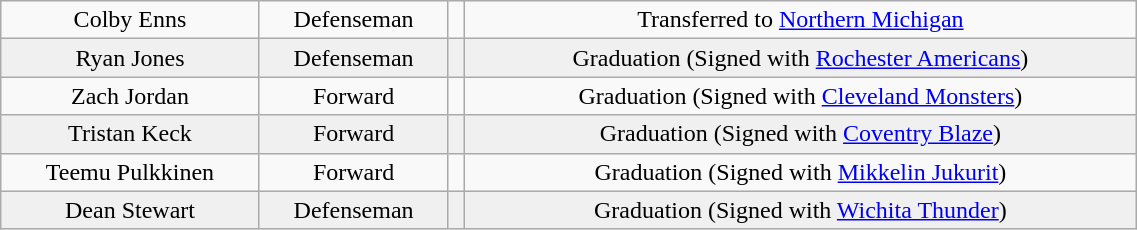<table class="wikitable" width="60%">
<tr align="center" bgcolor="">
<td>Colby Enns</td>
<td>Defenseman</td>
<td></td>
<td>Transferred to <a href='#'>Northern Michigan</a></td>
</tr>
<tr align="center" bgcolor="f0f0f0">
<td>Ryan Jones</td>
<td>Defenseman</td>
<td></td>
<td>Graduation (Signed with <a href='#'>Rochester Americans</a>)</td>
</tr>
<tr align="center" bgcolor="">
<td>Zach Jordan</td>
<td>Forward</td>
<td></td>
<td>Graduation (Signed with <a href='#'>Cleveland Monsters</a>)</td>
</tr>
<tr align="center" bgcolor="f0f0f0">
<td>Tristan Keck</td>
<td>Forward</td>
<td></td>
<td>Graduation (Signed with <a href='#'>Coventry Blaze</a>)</td>
</tr>
<tr align="center" bgcolor="">
<td>Teemu Pulkkinen</td>
<td>Forward</td>
<td></td>
<td>Graduation (Signed with <a href='#'>Mikkelin Jukurit</a>)</td>
</tr>
<tr align="center" bgcolor="f0f0f0">
<td>Dean Stewart</td>
<td>Defenseman</td>
<td></td>
<td>Graduation (Signed with <a href='#'>Wichita Thunder</a>)</td>
</tr>
</table>
